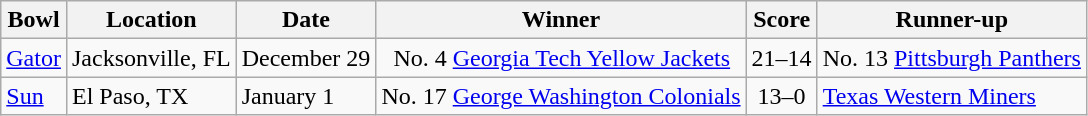<table class="wikitable">
<tr>
<th>Bowl</th>
<th>Location</th>
<th>Date</th>
<th>Winner</th>
<th>Score</th>
<th>Runner-up</th>
</tr>
<tr>
<td><a href='#'>Gator</a></td>
<td>Jacksonville, FL</td>
<td>December 29</td>
<td>  No. 4 <a href='#'>Georgia Tech Yellow Jackets</a></td>
<td align=center>21–14</td>
<td>No. 13 <a href='#'>Pittsburgh Panthers</a></td>
</tr>
<tr>
<td><a href='#'>Sun</a></td>
<td>El Paso, TX</td>
<td>January 1</td>
<td>No. 17 <a href='#'>George Washington Colonials</a></td>
<td align=center>13–0</td>
<td><a href='#'>Texas Western Miners</a></td>
</tr>
</table>
